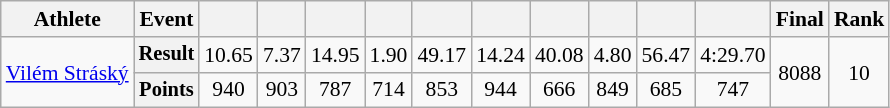<table class=wikitable style=font-size:90%>
<tr>
<th>Athlete</th>
<th>Event</th>
<th></th>
<th></th>
<th></th>
<th></th>
<th></th>
<th></th>
<th></th>
<th></th>
<th></th>
<th></th>
<th>Final</th>
<th>Rank</th>
</tr>
<tr align=center>
<td rowspan=2 style=text-align:left><a href='#'>Vilém Stráský</a></td>
<th style=font-size:95%>Result</th>
<td>10.65 </td>
<td>7.37</td>
<td>14.95 </td>
<td>1.90</td>
<td>49.17</td>
<td>14.24</td>
<td>40.08 </td>
<td>4.80</td>
<td>56.47 </td>
<td>4:29.70</td>
<td rowspan=2>8088 </td>
<td rowspan=2>10</td>
</tr>
<tr align=center>
<th style=font-size:95%>Points</th>
<td>940</td>
<td>903</td>
<td>787</td>
<td>714</td>
<td>853</td>
<td>944</td>
<td>666</td>
<td>849</td>
<td>685</td>
<td>747</td>
</tr>
</table>
